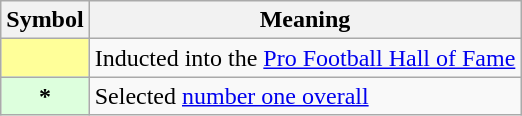<table class="wikitable plainrowheaders" border="1">
<tr>
<th scope="col">Symbol</th>
<th scope="col">Meaning</th>
</tr>
<tr>
<th scope="row" style="text-align:center; background:#FFFF99;"></th>
<td>Inducted into the <a href='#'>Pro Football Hall of Fame</a></td>
</tr>
<tr>
<th scope="row" style="text-align:center; background:#DDFFDD;">*</th>
<td>Selected <a href='#'>number one overall</a></td>
</tr>
</table>
